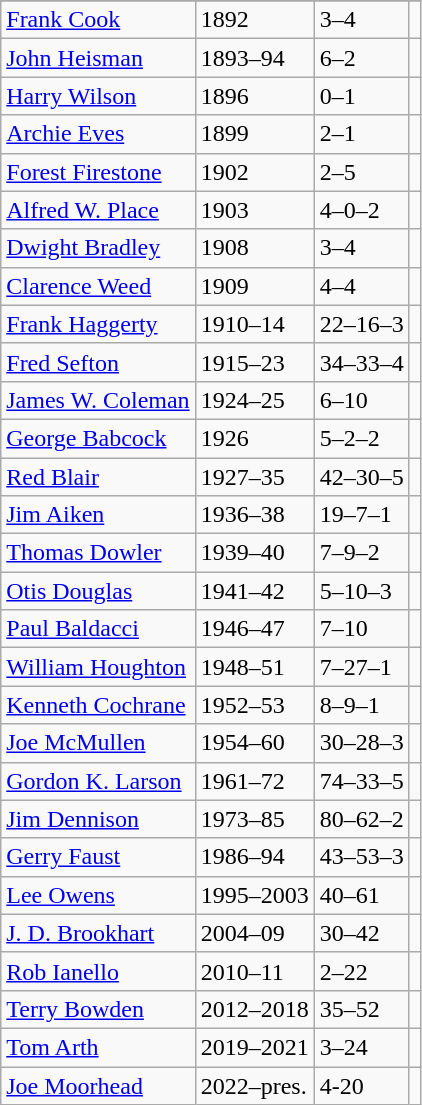<table class="wikitable">
<tr>
</tr>
<tr>
<td><a href='#'>Frank Cook</a></td>
<td>1892</td>
<td>3–4</td>
<td></td>
</tr>
<tr>
<td><a href='#'>John Heisman</a></td>
<td>1893–94</td>
<td>6–2</td>
<td></td>
</tr>
<tr>
<td><a href='#'>Harry Wilson</a></td>
<td>1896</td>
<td>0–1</td>
<td></td>
</tr>
<tr>
<td><a href='#'>Archie Eves</a></td>
<td>1899</td>
<td>2–1</td>
<td></td>
</tr>
<tr>
<td><a href='#'>Forest Firestone</a></td>
<td>1902</td>
<td>2–5</td>
<td></td>
</tr>
<tr>
<td><a href='#'>Alfred W. Place</a></td>
<td>1903</td>
<td>4–0–2</td>
<td></td>
</tr>
<tr>
<td><a href='#'>Dwight Bradley</a></td>
<td>1908</td>
<td>3–4</td>
<td></td>
</tr>
<tr>
<td><a href='#'>Clarence Weed</a></td>
<td>1909</td>
<td>4–4</td>
<td></td>
</tr>
<tr>
<td><a href='#'>Frank Haggerty</a></td>
<td>1910–14</td>
<td>22–16–3</td>
<td></td>
</tr>
<tr>
<td><a href='#'>Fred Sefton</a></td>
<td>1915–23</td>
<td>34–33–4</td>
<td></td>
</tr>
<tr>
<td><a href='#'>James W. Coleman</a></td>
<td>1924–25</td>
<td>6–10</td>
<td></td>
</tr>
<tr>
<td><a href='#'>George Babcock</a></td>
<td>1926</td>
<td>5–2–2</td>
<td></td>
</tr>
<tr>
<td><a href='#'>Red Blair</a></td>
<td>1927–35</td>
<td>42–30–5</td>
<td></td>
</tr>
<tr>
<td><a href='#'>Jim Aiken</a></td>
<td>1936–38</td>
<td>19–7–1</td>
<td></td>
</tr>
<tr>
<td><a href='#'>Thomas Dowler</a></td>
<td>1939–40</td>
<td>7–9–2</td>
<td></td>
</tr>
<tr>
<td><a href='#'>Otis Douglas</a></td>
<td>1941–42</td>
<td>5–10–3</td>
<td></td>
</tr>
<tr>
<td><a href='#'>Paul Baldacci</a></td>
<td>1946–47</td>
<td>7–10</td>
<td></td>
</tr>
<tr>
<td><a href='#'>William Houghton</a></td>
<td>1948–51</td>
<td>7–27–1</td>
<td></td>
</tr>
<tr>
<td><a href='#'>Kenneth Cochrane</a></td>
<td>1952–53</td>
<td>8–9–1</td>
<td></td>
</tr>
<tr>
<td><a href='#'>Joe McMullen</a></td>
<td>1954–60</td>
<td>30–28–3</td>
<td></td>
</tr>
<tr>
<td><a href='#'>Gordon K. Larson</a></td>
<td>1961–72</td>
<td>74–33–5</td>
<td></td>
</tr>
<tr>
<td><a href='#'>Jim Dennison</a></td>
<td>1973–85</td>
<td>80–62–2</td>
<td></td>
</tr>
<tr>
<td><a href='#'>Gerry Faust</a></td>
<td>1986–94</td>
<td>43–53–3</td>
<td></td>
</tr>
<tr>
<td><a href='#'>Lee Owens</a></td>
<td>1995–2003</td>
<td>40–61</td>
<td></td>
</tr>
<tr>
<td><a href='#'>J. D. Brookhart</a></td>
<td>2004–09</td>
<td>30–42</td>
<td></td>
</tr>
<tr>
<td><a href='#'>Rob Ianello</a></td>
<td>2010–11</td>
<td>2–22</td>
<td></td>
</tr>
<tr>
<td><a href='#'>Terry Bowden</a></td>
<td>2012–2018</td>
<td>35–52</td>
<td></td>
</tr>
<tr>
<td><a href='#'>Tom Arth</a></td>
<td>2019–2021</td>
<td>3–24</td>
<td></td>
</tr>
<tr>
<td><a href='#'>Joe Moorhead</a></td>
<td>2022–pres.</td>
<td>4-20</td>
<td></td>
</tr>
</table>
